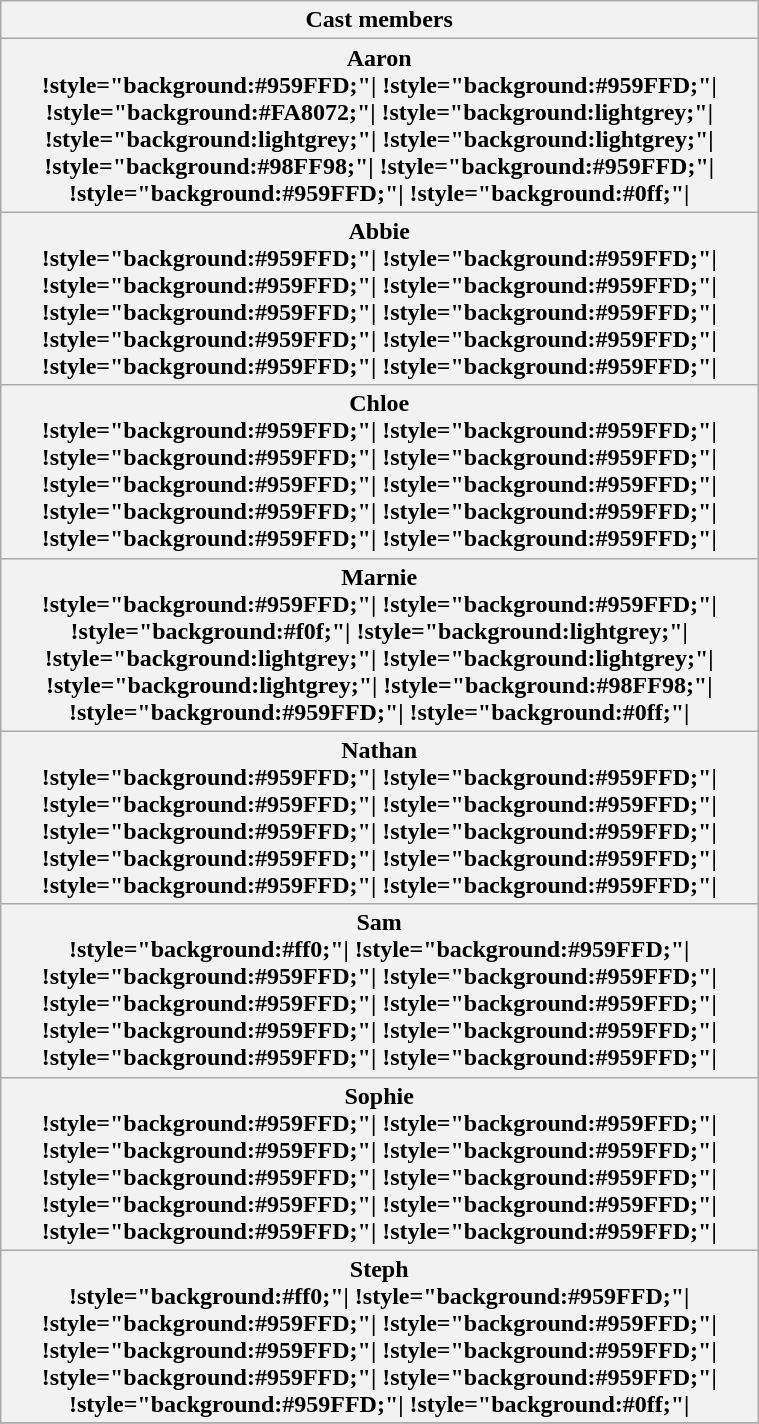<table class="wikitable" style="text-align:center; width:40%;">
<tr>
<th rowspan="2" style="width:15%;">Cast members</th>
</tr>
<tr>
</tr>
<tr>
<th>Aaron<br>!style="background:#959FFD;"|
!style="background:#959FFD;"|
!style="background:#FA8072;"|
!style="background:lightgrey;"|
!style="background:lightgrey;"|
!style="background:lightgrey;"|
!style="background:#98FF98;"|
!style="background:#959FFD;"|
!style="background:#959FFD;"|
!style="background:#0ff;"|</th>
</tr>
<tr>
<th>Abbie<br>!style="background:#959FFD;"|
!style="background:#959FFD;"|
!style="background:#959FFD;"|
!style="background:#959FFD;"|
!style="background:#959FFD;"|
!style="background:#959FFD;"|
!style="background:#959FFD;"|
!style="background:#959FFD;"|
!style="background:#959FFD;"|
!style="background:#959FFD;"|</th>
</tr>
<tr>
<th>Chloe<br>!style="background:#959FFD;"|
!style="background:#959FFD;"|
!style="background:#959FFD;"|
!style="background:#959FFD;"|
!style="background:#959FFD;"|
!style="background:#959FFD;"|
!style="background:#959FFD;"|
!style="background:#959FFD;"|
!style="background:#959FFD;"|
!style="background:#959FFD;"|</th>
</tr>
<tr>
<th>Marnie<br>!style="background:#959FFD;"|
!style="background:#959FFD;"|
!style="background:#f0f;"|
!style="background:lightgrey;"|
!style="background:lightgrey;"|
!style="background:lightgrey;"|
!style="background:lightgrey;"|
!style="background:#98FF98;"|
!style="background:#959FFD;"|
!style="background:#0ff;"|</th>
</tr>
<tr>
<th>Nathan<br>!style="background:#959FFD;"|
!style="background:#959FFD;"|
!style="background:#959FFD;"|
!style="background:#959FFD;"|
!style="background:#959FFD;"|
!style="background:#959FFD;"|
!style="background:#959FFD;"|
!style="background:#959FFD;"|
!style="background:#959FFD;"|
!style="background:#959FFD;"|</th>
</tr>
<tr>
<th>Sam<br>!style="background:#ff0;"|
!style="background:#959FFD;"|
!style="background:#959FFD;"|
!style="background:#959FFD;"|
!style="background:#959FFD;"|
!style="background:#959FFD;"|
!style="background:#959FFD;"|
!style="background:#959FFD;"|
!style="background:#959FFD;"|
!style="background:#959FFD;"|</th>
</tr>
<tr>
<th>Sophie<br>!style="background:#959FFD;"|
!style="background:#959FFD;"|
!style="background:#959FFD;"|
!style="background:#959FFD;"|
!style="background:#959FFD;"|
!style="background:#959FFD;"|
!style="background:#959FFD;"|
!style="background:#959FFD;"|
!style="background:#959FFD;"|
!style="background:#959FFD;"|</th>
</tr>
<tr>
<th>Steph<br>!style="background:#ff0;"|
!style="background:#959FFD;"|
!style="background:#959FFD;"|
!style="background:#959FFD;"|
!style="background:#959FFD;"|
!style="background:#959FFD;"|
!style="background:#959FFD;"|
!style="background:#959FFD;"|
!style="background:#959FFD;"|
!style="background:#0ff;"|</th>
</tr>
<tr>
</tr>
</table>
